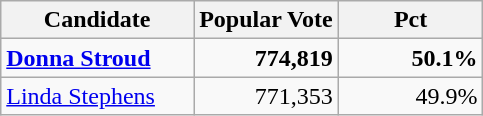<table class="wikitable">
<tr>
<th width=40%>Candidate</th>
<th width=30%>Popular Vote</th>
<th width=30%>Pct</th>
</tr>
<tr>
<td><strong><a href='#'>Donna Stroud</a></strong></td>
<td align="right"><strong>774,819 </strong></td>
<td align="right"><strong>50.1%</strong></td>
</tr>
<tr>
<td><a href='#'>Linda Stephens</a></td>
<td align="right">771,353</td>
<td align="right">49.9%</td>
</tr>
</table>
